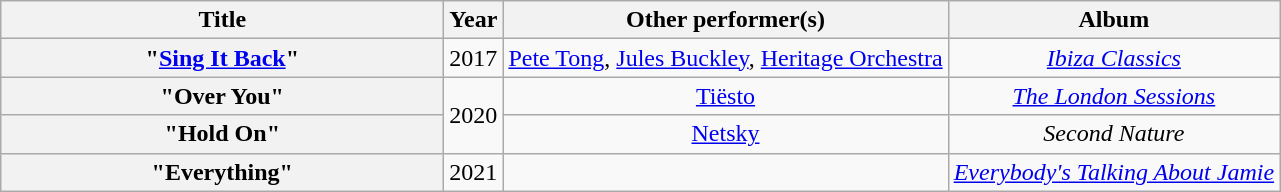<table class="wikitable plainrowheaders" style="text-align:center;">
<tr>
<th scope="col" style="width:18em;">Title</th>
<th scope="col" style="width:1em;">Year</th>
<th scope="col">Other performer(s)</th>
<th scope="col">Album</th>
</tr>
<tr>
<th scope="row">"<a href='#'>Sing It Back</a>"</th>
<td>2017</td>
<td><a href='#'>Pete Tong</a>, <a href='#'>Jules Buckley</a>, <a href='#'>Heritage Orchestra</a></td>
<td><em><a href='#'>Ibiza Classics</a></em></td>
</tr>
<tr>
<th scope="row">"Over You"</th>
<td rowspan="2">2020</td>
<td><a href='#'>Tiësto</a></td>
<td><em><a href='#'>The London Sessions</a></em></td>
</tr>
<tr>
<th scope="row">"Hold On"</th>
<td><a href='#'>Netsky</a></td>
<td><em>Second Nature</em></td>
</tr>
<tr>
<th scope="row">"Everything"</th>
<td>2021</td>
<td></td>
<td><em><a href='#'>Everybody's Talking About Jamie</a></em></td>
</tr>
</table>
